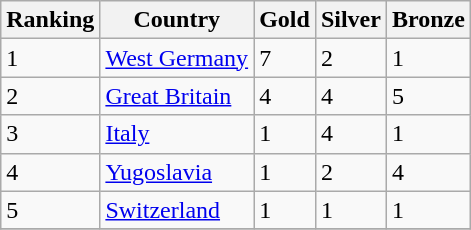<table class="wikitable">
<tr>
<th>Ranking</th>
<th>Country</th>
<th>Gold </th>
<th>Silver </th>
<th>Bronze </th>
</tr>
<tr>
<td>1</td>
<td> <a href='#'>West Germany</a></td>
<td>7</td>
<td>2</td>
<td>1</td>
</tr>
<tr>
<td>2</td>
<td> <a href='#'>Great Britain</a></td>
<td>4</td>
<td>4</td>
<td>5</td>
</tr>
<tr>
<td>3</td>
<td> <a href='#'>Italy</a></td>
<td>1</td>
<td>4</td>
<td>1</td>
</tr>
<tr>
<td>4</td>
<td> <a href='#'>Yugoslavia</a></td>
<td>1</td>
<td>2</td>
<td>4</td>
</tr>
<tr>
<td>5</td>
<td> <a href='#'>Switzerland</a></td>
<td>1</td>
<td>1</td>
<td>1</td>
</tr>
<tr>
</tr>
</table>
